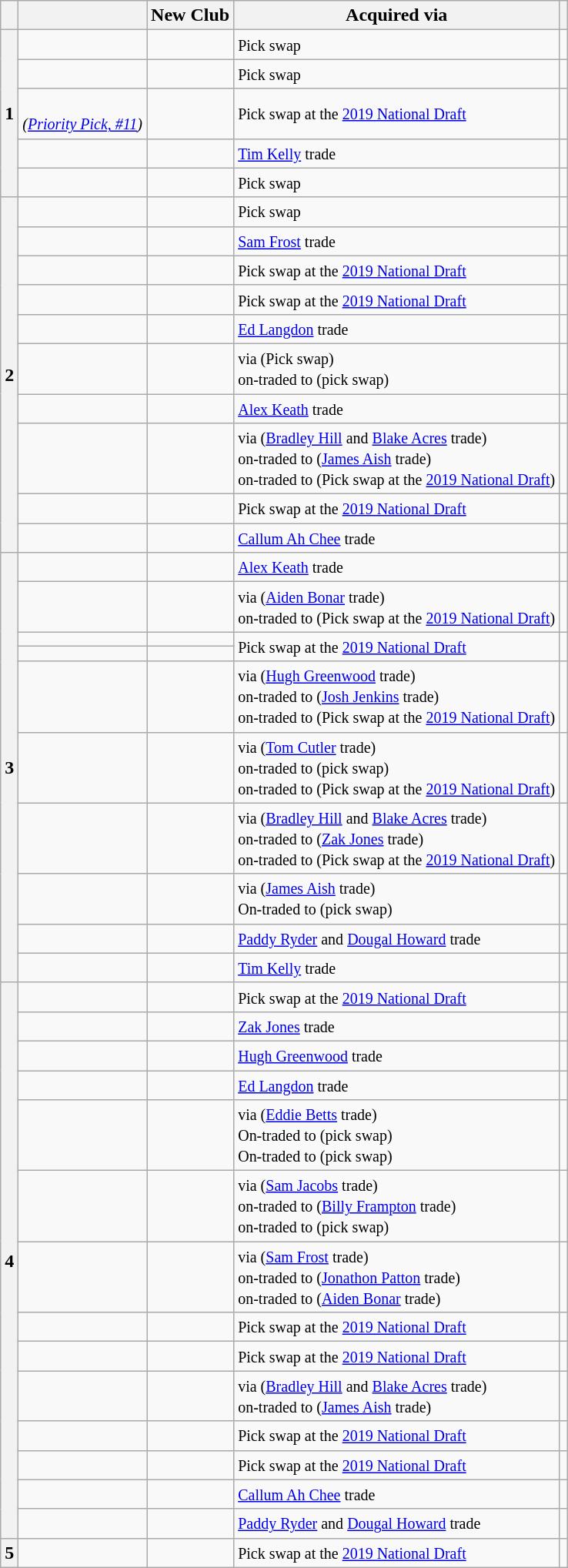<table class="wikitable sortable plainrowheaders">
<tr>
<th scope="col"></th>
<th scope="col"></th>
<th scope="col">New Club</th>
<th class="unsortable">Acquired via</th>
<th class="unsortable"></th>
</tr>
<tr>
<th scope="row" align=center rowspan=5>1</th>
<td></td>
<td></td>
<td><small>Pick swap</small></td>
<td align=center></td>
</tr>
<tr>
<td></td>
<td></td>
<td><small>Pick swap</small></td>
<td align=center></td>
</tr>
<tr>
<td><br><small><em>(<a href='#'>Priority Pick, #11</a>)</em></small></td>
<td></td>
<td><small>Pick swap at the <a href='#'>2019 National Draft</a></small></td>
<td align=center></td>
</tr>
<tr>
<td></td>
<td></td>
<td><small><a href='#'>Tim Kelly</a> trade</small></td>
<td align=center></td>
</tr>
<tr>
<td></td>
<td></td>
<td><small>Pick swap</small></td>
<td align=center></td>
</tr>
<tr>
<th scope="row" rowspan=10>2</th>
<td></td>
<td></td>
<td><small>Pick swap</small></td>
<td align=center></td>
</tr>
<tr>
<td></td>
<td></td>
<td><small><a href='#'>Sam Frost</a> trade</small></td>
<td align=center></td>
</tr>
<tr>
<td></td>
<td></td>
<td><small>Pick swap at the <a href='#'>2019 National Draft</a></small></td>
<td align=center></td>
</tr>
<tr>
<td></td>
<td></td>
<td><small>Pick swap at the <a href='#'>2019 National Draft</a></small></td>
<td align=center></td>
</tr>
<tr>
<td></td>
<td></td>
<td><small><a href='#'>Ed Langdon</a> trade</small></td>
<td align=center></td>
</tr>
<tr>
<td></td>
<td></td>
<td><small>via  (Pick swap)<br>on-traded to  (pick swap)</small></td>
<td align=center><br></td>
</tr>
<tr>
<td></td>
<td></td>
<td><small><a href='#'>Alex Keath</a> trade</small></td>
<td align=center></td>
</tr>
<tr>
<td></td>
<td></td>
<td><small>via  (<a href='#'>Bradley Hill</a> and <a href='#'>Blake Acres</a> trade)<br>on-traded to  (<a href='#'>James Aish</a> trade)<br>on-traded to  (Pick swap at the <a href='#'>2019 National Draft</a>)</small></td>
<td align=center><br></td>
</tr>
<tr>
<td></td>
<td></td>
<td><small>Pick swap at the <a href='#'>2019 National Draft</a></small></td>
<td align=center></td>
</tr>
<tr>
<td></td>
<td></td>
<td><small><a href='#'>Callum Ah Chee</a> trade</small></td>
<td align=center></td>
</tr>
<tr>
<th rowspan=10 scope="row">3</th>
<td></td>
<td></td>
<td><small><a href='#'>Alex Keath</a> trade</small></td>
<td align=center></td>
</tr>
<tr>
<td></td>
<td></td>
<td><small>via  (<a href='#'>Aiden Bonar</a> trade)<br>on-traded to  (Pick swap at the <a href='#'>2019 National Draft</a>)</small></td>
<td align=center><br></td>
</tr>
<tr>
<td></td>
<td></td>
<td rowspan=2><small>Pick swap at the <a href='#'>2019 National Draft</a></small></td>
<td rowspan="2" style="text-align:center;"></td>
</tr>
<tr>
<td></td>
<td></td>
</tr>
<tr>
<td></td>
<td></td>
<td><small>via  (<a href='#'>Hugh Greenwood</a> trade)<br>on-traded to  (<a href='#'>Josh Jenkins</a> trade)<br>on-traded to  (Pick swap at the <a href='#'>2019 National Draft</a>)</small></td>
<td align=center><br><br></td>
</tr>
<tr>
<td></td>
<td></td>
<td><small>via  (<a href='#'>Tom Cutler</a> trade)<br>on-traded to  (pick swap)<br>on-traded to  (Pick swap at the <a href='#'>2019 National Draft</a>)</small></td>
<td align=center><br><br></td>
</tr>
<tr>
<td></td>
<td></td>
<td><small>via  (<a href='#'>Bradley Hill</a> and <a href='#'>Blake Acres</a> trade)<br>on-traded to  (<a href='#'>Zak Jones</a> trade)<br>on-traded to  (Pick swap at the <a href='#'>2019 National Draft</a>)</small></td>
<td align=center><br><br></td>
</tr>
<tr>
<td></td>
<td></td>
<td><small>via  (<a href='#'>James Aish</a> trade)<br>On-traded to  (pick swap)</small></td>
<td align=center><br></td>
</tr>
<tr>
<td></td>
<td></td>
<td><small><a href='#'>Paddy Ryder</a> and <a href='#'>Dougal Howard</a> trade</small></td>
<td align=center></td>
</tr>
<tr>
<td></td>
<td></td>
<td><small><a href='#'>Tim Kelly</a> trade</small></td>
<td align=center></td>
</tr>
<tr>
<th rowspan=14 scope="row">4</th>
<td></td>
<td></td>
<td><small>Pick swap at the <a href='#'>2019 National Draft</a></small></td>
<td align=center></td>
</tr>
<tr>
<td></td>
<td></td>
<td><small><a href='#'>Zak Jones</a> trade</small></td>
<td align=center></td>
</tr>
<tr>
<td></td>
<td></td>
<td><small><a href='#'>Hugh Greenwood</a> trade</small></td>
<td align=center></td>
</tr>
<tr>
<td></td>
<td></td>
<td><small><a href='#'>Ed Langdon</a> trade</small></td>
<td align=center></td>
</tr>
<tr>
<td></td>
<td></td>
<td><small>via  (<a href='#'>Eddie Betts</a> trade)<br>On-traded to  (pick swap)<br>On-traded to  (pick swap)</small></td>
<td align=center><br></td>
</tr>
<tr>
<td></td>
<td></td>
<td><small>via  (<a href='#'>Sam Jacobs</a> trade)<br>on-traded to  (<a href='#'>Billy Frampton</a> trade)<br>on-traded to  (pick swap)</small></td>
<td align=center><br><br></td>
</tr>
<tr>
<td></td>
<td></td>
<td><small>via  (<a href='#'>Sam Frost</a> trade)<br>on-traded to  (<a href='#'>Jonathon Patton</a> trade)<br>on-traded to  (<a href='#'>Aiden Bonar</a> trade) </small></td>
<td align="center"><br><br></td>
</tr>
<tr>
<td></td>
<td></td>
<td><small>Pick swap at the <a href='#'>2019 National Draft</a></small></td>
<td align=center></td>
</tr>
<tr>
<td></td>
<td></td>
<td><small>Pick swap at the <a href='#'>2019 National Draft</a></small></td>
<td align=center></td>
</tr>
<tr>
<td></td>
<td></td>
<td><small>via  (<a href='#'>Bradley Hill</a> and <a href='#'>Blake Acres</a> trade)<br>on-traded to  (<a href='#'>James Aish</a> trade)</small></td>
<td align=center><br></td>
</tr>
<tr>
<td></td>
<td></td>
<td><small>Pick swap at the <a href='#'>2019 National Draft</a></small></td>
<td align=center></td>
</tr>
<tr>
<td></td>
<td></td>
<td><small>Pick swap at the <a href='#'>2019 National Draft</a></small></td>
<td align=center></td>
</tr>
<tr>
<td></td>
<td></td>
<td><small><a href='#'>Callum Ah Chee</a> trade</small></td>
<td align=center></td>
</tr>
<tr>
<td></td>
<td></td>
<td><small><a href='#'>Paddy Ryder</a> and <a href='#'>Dougal Howard</a> trade</small></td>
<td align=center></td>
</tr>
<tr>
<th scope="row">5</th>
<td></td>
<td></td>
<td><small>Pick swap at the <a href='#'>2019 National Draft</a></small></td>
<td align=center></td>
</tr>
</table>
